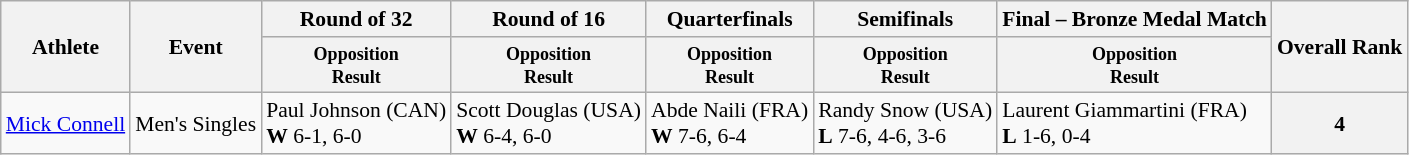<table class="wikitable" style="font-size:90%">
<tr>
<th rowspan="2">Athlete</th>
<th rowspan="2">Event</th>
<th>Round of 32</th>
<th>Round of 16</th>
<th>Quarterfinals</th>
<th>Semifinals</th>
<th>Final – Bronze Medal Match</th>
<th rowspan="2">Overall Rank</th>
</tr>
<tr>
<th style="line-height:1em"><small>Opposition<br>Result</small></th>
<th style="line-height:1em"><small>Opposition<br>Result</small></th>
<th style="line-height:1em"><small>Opposition<br>Result</small></th>
<th style="line-height:1em"><small>Opposition<br>Result</small></th>
<th style="line-height:1em"><small>Opposition<br>Result</small></th>
</tr>
<tr>
<td><a href='#'>Mick Connell</a></td>
<td>Men's Singles</td>
<td> Paul Johnson (CAN)<br><strong>W</strong> 6-1, 6-0</td>
<td> Scott Douglas (USA)<br><strong>W</strong> 6-4, 6-0</td>
<td> Abde Naili (FRA)<br><strong>W</strong> 7-6, 6-4</td>
<td> Randy Snow (USA)<br><strong>L</strong> 7-6, 4-6, 3-6</td>
<td> Laurent Giammartini (FRA)<br><strong>L</strong> 1-6, 0-4</td>
<th>4</th>
</tr>
</table>
